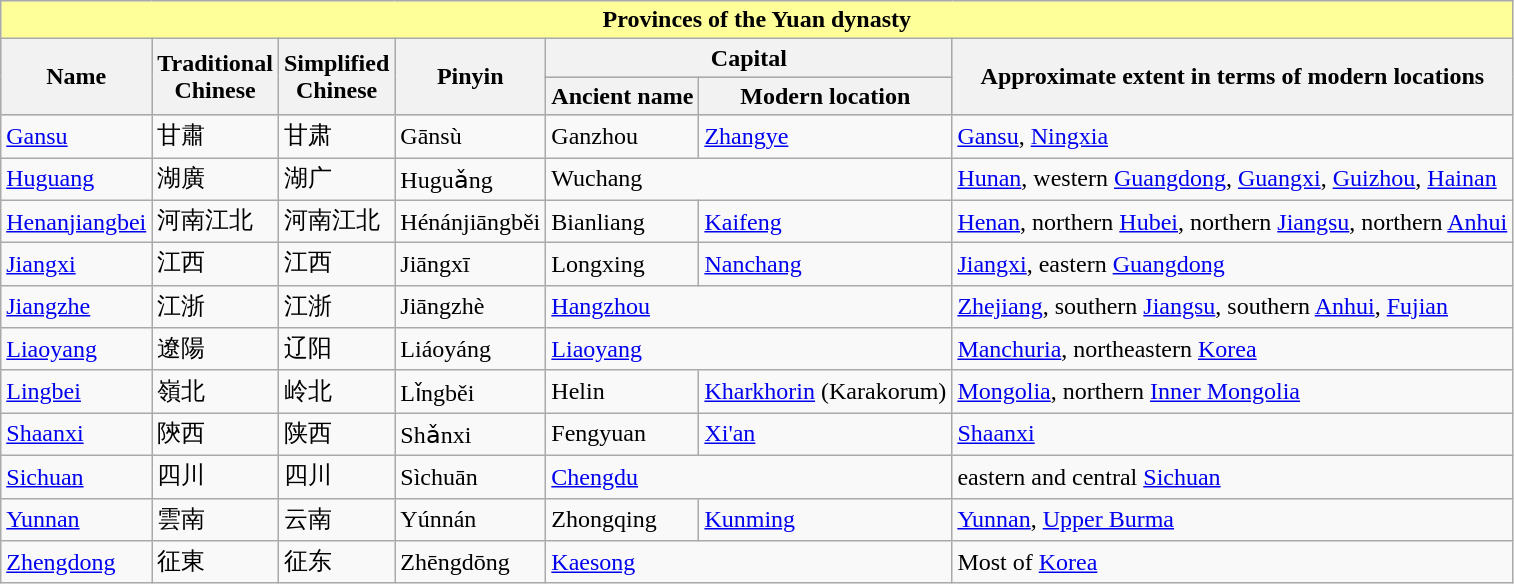<table class="wikitable collapsible collapsed">
<tr>
<th colspan="7" style="background: #ffff99;"><strong>Provinces of the Yuan dynasty</strong></th>
</tr>
<tr bgcolor=cccccc>
<th rowspan="2">Name</th>
<th rowspan="2">Traditional<br>Chinese</th>
<th rowspan="2">Simplified<br>Chinese</th>
<th rowspan="2">Pinyin</th>
<th colspan="2">Capital</th>
<th rowspan="2">Approximate extent in terms of modern locations</th>
</tr>
<tr bgcolor=cccccc>
<th>Ancient name</th>
<th>Modern location</th>
</tr>
<tr>
<td><a href='#'>Gansu</a></td>
<td>甘肅</td>
<td>甘肃</td>
<td>Gānsù</td>
<td>Ganzhou</td>
<td><a href='#'>Zhangye</a></td>
<td><a href='#'>Gansu</a>, <a href='#'>Ningxia</a></td>
</tr>
<tr>
<td><a href='#'>Huguang</a></td>
<td>湖廣</td>
<td>湖广</td>
<td>Huguǎng</td>
<td colspan="2">Wuchang</td>
<td><a href='#'>Hunan</a>, western <a href='#'>Guangdong</a>, <a href='#'>Guangxi</a>, <a href='#'>Guizhou</a>, <a href='#'>Hainan</a></td>
</tr>
<tr>
<td><a href='#'>Henanjiangbei</a></td>
<td>河南江北</td>
<td>河南江北</td>
<td>Hénánjiāngběi</td>
<td>Bianliang</td>
<td><a href='#'>Kaifeng</a></td>
<td><a href='#'>Henan</a>, northern <a href='#'>Hubei</a>, northern <a href='#'>Jiangsu</a>, northern <a href='#'>Anhui</a></td>
</tr>
<tr>
<td><a href='#'>Jiangxi</a></td>
<td>江西</td>
<td>江西</td>
<td>Jiāngxī</td>
<td>Longxing</td>
<td><a href='#'>Nanchang</a></td>
<td><a href='#'>Jiangxi</a>, eastern <a href='#'>Guangdong</a></td>
</tr>
<tr>
<td><a href='#'>Jiangzhe</a></td>
<td>江浙</td>
<td>江浙</td>
<td>Jiāngzhè</td>
<td colspan="2"><a href='#'>Hangzhou</a></td>
<td><a href='#'>Zhejiang</a>, southern <a href='#'>Jiangsu</a>, southern <a href='#'>Anhui</a>, <a href='#'>Fujian</a></td>
</tr>
<tr>
<td><a href='#'>Liaoyang</a></td>
<td>遼陽</td>
<td>辽阳</td>
<td>Liáoyáng</td>
<td colspan="2"><a href='#'>Liaoyang</a></td>
<td><a href='#'>Manchuria</a>, northeastern <a href='#'>Korea</a></td>
</tr>
<tr>
<td><a href='#'>Lingbei</a></td>
<td>嶺北</td>
<td>岭北</td>
<td>Lǐngběi</td>
<td>Helin</td>
<td><a href='#'>Kharkhorin</a> (Karakorum)</td>
<td><a href='#'>Mongolia</a>, northern <a href='#'>Inner Mongolia</a></td>
</tr>
<tr>
<td><a href='#'>Shaanxi</a></td>
<td>陝西</td>
<td>陕西</td>
<td>Shǎnxi</td>
<td>Fengyuan</td>
<td><a href='#'>Xi'an</a></td>
<td><a href='#'>Shaanxi</a></td>
</tr>
<tr>
<td><a href='#'>Sichuan</a></td>
<td>四川</td>
<td>四川</td>
<td>Sìchuān</td>
<td colspan="2"><a href='#'>Chengdu</a></td>
<td>eastern and central <a href='#'>Sichuan</a></td>
</tr>
<tr>
<td><a href='#'>Yunnan</a></td>
<td>雲南</td>
<td>云南</td>
<td>Yúnnán</td>
<td>Zhongqing</td>
<td><a href='#'>Kunming</a></td>
<td><a href='#'>Yunnan</a>, <a href='#'>Upper Burma</a></td>
</tr>
<tr>
<td><a href='#'>Zhengdong</a></td>
<td>征東</td>
<td>征东</td>
<td>Zhēngdōng</td>
<td colspan="2"><a href='#'>Kaesong</a></td>
<td>Most of <a href='#'>Korea</a></td>
</tr>
</table>
